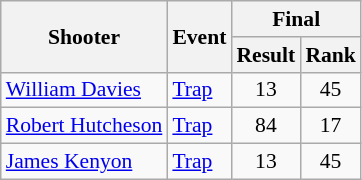<table class=wikitable style="font-size:90%">
<tr>
<th rowspan=2>Shooter</th>
<th rowspan=2>Event</th>
<th colspan=2>Final</th>
</tr>
<tr>
<th>Result</th>
<th>Rank</th>
</tr>
<tr>
<td><a href='#'>William Davies</a></td>
<td><a href='#'>Trap</a></td>
<td align=center>13</td>
<td align=center>45</td>
</tr>
<tr>
<td><a href='#'>Robert Hutcheson</a></td>
<td><a href='#'>Trap</a></td>
<td align=center>84</td>
<td align=center>17</td>
</tr>
<tr>
<td><a href='#'>James Kenyon</a></td>
<td><a href='#'>Trap</a></td>
<td align=center>13</td>
<td align=center>45</td>
</tr>
</table>
